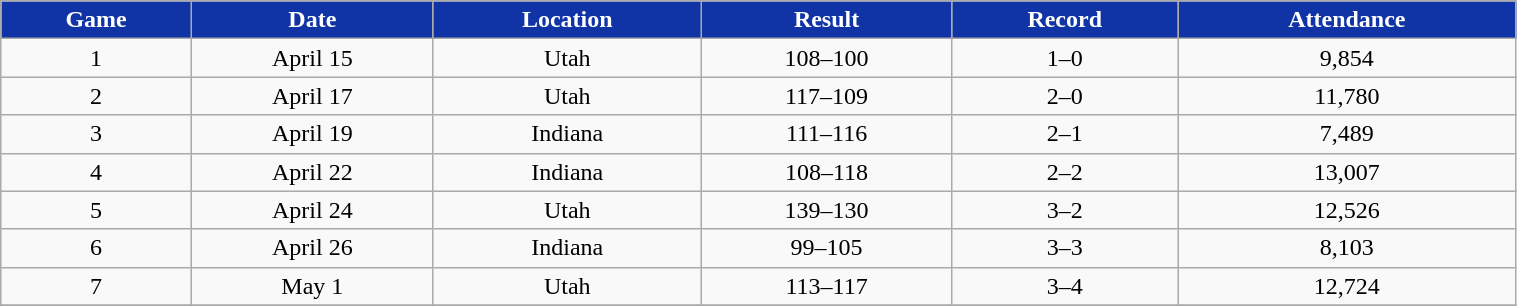<table class="wikitable" width="80%">
<tr align="center"  style="background:#1034A6;color:#FFFFFF;">
<td><strong>Game</strong></td>
<td><strong>Date</strong></td>
<td><strong>Location</strong></td>
<td><strong>Result</strong></td>
<td><strong>Record</strong></td>
<td><strong>Attendance</strong></td>
</tr>
<tr align="center" bgcolor="">
<td>1</td>
<td>April 15</td>
<td>Utah</td>
<td>108–100</td>
<td>1–0</td>
<td>9,854</td>
</tr>
<tr align="center" bgcolor="">
<td>2</td>
<td>April 17</td>
<td>Utah</td>
<td>117–109</td>
<td>2–0</td>
<td>11,780</td>
</tr>
<tr align="center" bgcolor="">
<td>3</td>
<td>April 19</td>
<td>Indiana</td>
<td>111–116</td>
<td>2–1</td>
<td>7,489</td>
</tr>
<tr align="center" bgcolor="">
<td>4</td>
<td>April 22</td>
<td>Indiana</td>
<td>108–118</td>
<td>2–2</td>
<td>13,007</td>
</tr>
<tr align="center" bgcolor="">
<td>5</td>
<td>April 24</td>
<td>Utah</td>
<td>139–130</td>
<td>3–2</td>
<td>12,526</td>
</tr>
<tr align="center" bgcolor="">
<td>6</td>
<td>April 26</td>
<td>Indiana</td>
<td>99–105</td>
<td>3–3</td>
<td>8,103</td>
</tr>
<tr align="center" bgcolor="">
<td>7</td>
<td>May 1</td>
<td>Utah</td>
<td>113–117</td>
<td>3–4</td>
<td>12,724</td>
</tr>
<tr align="center" bgcolor="">
</tr>
</table>
